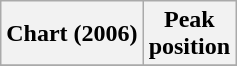<table class="wikitable plainrowheaders" style="text-align:center">
<tr>
<th scope="col">Chart (2006)</th>
<th scope="col">Peak<br>position</th>
</tr>
<tr>
</tr>
</table>
